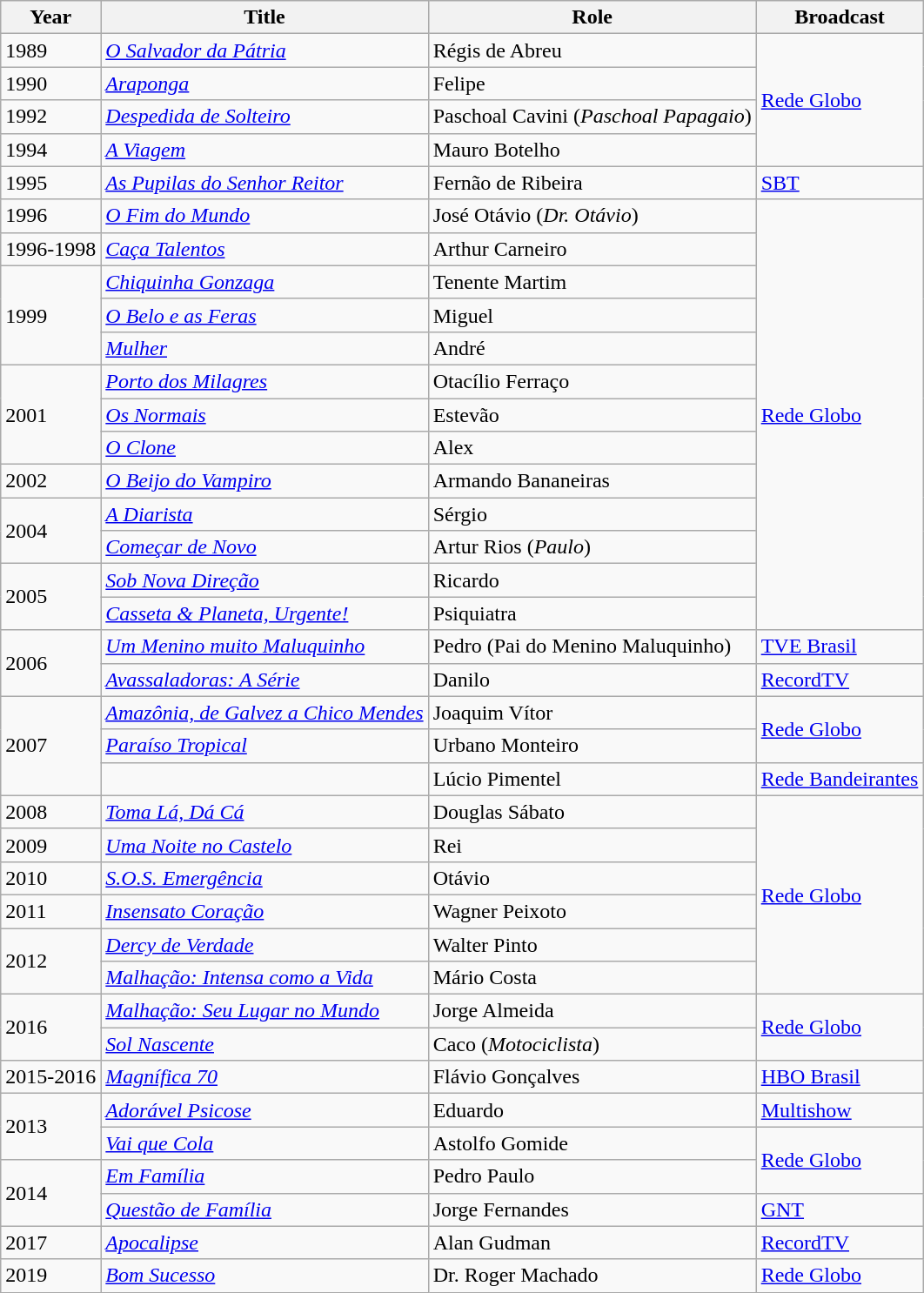<table class="wikitable">
<tr>
<th>Year</th>
<th>Title</th>
<th>Role</th>
<th>Broadcast</th>
</tr>
<tr>
<td>1989</td>
<td><em><a href='#'>O Salvador da Pátria</a></em></td>
<td>Régis de Abreu</td>
<td rowspan="4"><a href='#'>Rede Globo</a></td>
</tr>
<tr>
<td>1990</td>
<td><em><a href='#'>Araponga</a></em></td>
<td>Felipe</td>
</tr>
<tr>
<td>1992</td>
<td><em><a href='#'>Despedida de Solteiro</a></em></td>
<td>Paschoal Cavini (<em>Paschoal Papagaio</em>)</td>
</tr>
<tr>
<td>1994</td>
<td><em><a href='#'>A Viagem</a></em></td>
<td>Mauro Botelho</td>
</tr>
<tr>
<td>1995</td>
<td><em><a href='#'>As Pupilas do Senhor Reitor</a></em></td>
<td>Fernão de Ribeira</td>
<td><a href='#'>SBT</a></td>
</tr>
<tr>
<td>1996</td>
<td><em><a href='#'>O Fim do Mundo</a></em></td>
<td>José Otávio (<em>Dr. Otávio</em>)</td>
<td rowspan="13"><a href='#'>Rede Globo</a></td>
</tr>
<tr>
<td>1996-1998</td>
<td><em><a href='#'>Caça Talentos</a></em></td>
<td>Arthur Carneiro</td>
</tr>
<tr>
<td rowspan=3>1999</td>
<td><em><a href='#'>Chiquinha Gonzaga</a></em></td>
<td>Tenente Martim</td>
</tr>
<tr>
<td><em><a href='#'>O Belo e as Feras</a></em></td>
<td>Miguel</td>
</tr>
<tr>
<td><em><a href='#'>Mulher</a></em></td>
<td>André</td>
</tr>
<tr>
<td rowspan=3>2001</td>
<td><em><a href='#'>Porto dos Milagres</a></em></td>
<td>Otacílio Ferraço</td>
</tr>
<tr>
<td><em><a href='#'>Os Normais</a></em></td>
<td>Estevão</td>
</tr>
<tr>
<td><em><a href='#'>O Clone</a></em></td>
<td>Alex</td>
</tr>
<tr>
<td>2002</td>
<td><em><a href='#'>O Beijo do Vampiro</a></em></td>
<td>Armando Bananeiras</td>
</tr>
<tr>
<td rowspan=2>2004</td>
<td><em><a href='#'>A Diarista</a></em></td>
<td>Sérgio</td>
</tr>
<tr>
<td><em><a href='#'>Começar de Novo</a></em></td>
<td>Artur Rios (<em>Paulo</em>)</td>
</tr>
<tr>
<td rowspan=2>2005</td>
<td><em><a href='#'>Sob Nova Direção</a></em></td>
<td>Ricardo</td>
</tr>
<tr>
<td><em><a href='#'>Casseta & Planeta, Urgente!</a></em></td>
<td>Psiquiatra</td>
</tr>
<tr>
<td rowspan=2>2006</td>
<td><em><a href='#'>Um Menino muito Maluquinho</a></em></td>
<td>Pedro (Pai do Menino Maluquinho)</td>
<td><a href='#'>TVE Brasil</a></td>
</tr>
<tr>
<td><em><a href='#'>Avassaladoras: A Série</a></em></td>
<td>Danilo</td>
<td><a href='#'>RecordTV</a></td>
</tr>
<tr>
<td rowspan=3>2007</td>
<td><em><a href='#'>Amazônia, de Galvez a Chico Mendes</a></em></td>
<td>Joaquim Vítor</td>
<td rowspan="2"><a href='#'>Rede Globo</a></td>
</tr>
<tr>
<td><em><a href='#'>Paraíso Tropical</a></em></td>
<td>Urbano Monteiro</td>
</tr>
<tr>
<td><em></em></td>
<td>Lúcio Pimentel</td>
<td><a href='#'>Rede Bandeirantes</a></td>
</tr>
<tr>
<td>2008</td>
<td><em><a href='#'>Toma Lá, Dá Cá</a></em></td>
<td>Douglas Sábato</td>
<td rowspan="6"><a href='#'>Rede Globo</a></td>
</tr>
<tr>
<td>2009</td>
<td><em><a href='#'>Uma Noite no Castelo</a></em></td>
<td>Rei</td>
</tr>
<tr>
<td>2010</td>
<td><em><a href='#'>S.O.S. Emergência</a></em></td>
<td>Otávio</td>
</tr>
<tr>
<td>2011</td>
<td><em><a href='#'>Insensato Coração</a></em></td>
<td>Wagner Peixoto</td>
</tr>
<tr>
<td rowspan=2>2012</td>
<td><em><a href='#'>Dercy de Verdade</a></em></td>
<td>Walter Pinto</td>
</tr>
<tr>
<td><em><a href='#'>Malhação: Intensa como a Vida</a></em></td>
<td>Mário Costa</td>
</tr>
<tr>
<td rowspan="2">2016</td>
<td><em><a href='#'>Malhação: Seu Lugar no Mundo</a></em></td>
<td>Jorge Almeida</td>
<td rowspan="2"><a href='#'>Rede Globo</a></td>
</tr>
<tr>
<td><em><a href='#'>Sol Nascente</a></em></td>
<td>Caco (<em>Motociclista</em>)</td>
</tr>
<tr>
<td>2015-2016</td>
<td><em><a href='#'>Magnífica 70</a></em></td>
<td>Flávio Gonçalves</td>
<td><a href='#'>HBO Brasil</a></td>
</tr>
<tr>
<td rowspan="2">2013</td>
<td><em><a href='#'>Adorável Psicose</a></em></td>
<td>Eduardo</td>
<td><a href='#'>Multishow</a></td>
</tr>
<tr>
<td><em><a href='#'>Vai que Cola</a></em></td>
<td>Astolfo Gomide</td>
<td rowspan="2"><a href='#'>Rede Globo</a></td>
</tr>
<tr>
<td rowspan="2">2014</td>
<td><em><a href='#'>Em Família</a></em></td>
<td>Pedro Paulo</td>
</tr>
<tr>
<td><em><a href='#'>Questão de Família</a></em></td>
<td>Jorge Fernandes</td>
<td><a href='#'>GNT</a></td>
</tr>
<tr>
<td>2017</td>
<td><em><a href='#'>Apocalipse</a></em></td>
<td>Alan Gudman</td>
<td><a href='#'>RecordTV</a></td>
</tr>
<tr>
<td>2019</td>
<td><em><a href='#'>Bom Sucesso</a></em></td>
<td>Dr. Roger Machado</td>
<td><a href='#'>Rede Globo</a></td>
</tr>
</table>
